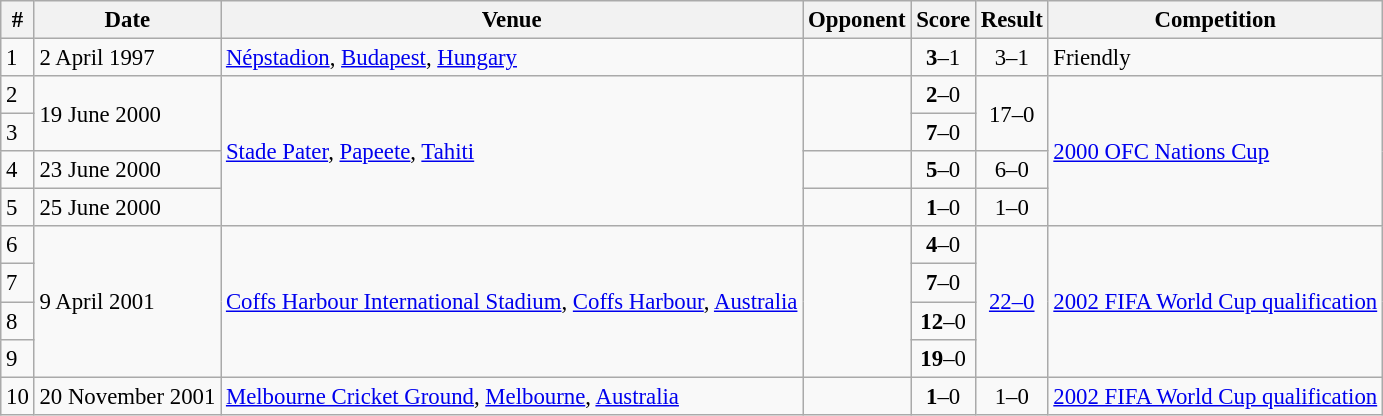<table class="wikitable" style="font-size:95%;">
<tr>
<th>#</th>
<th>Date</th>
<th>Venue</th>
<th>Opponent</th>
<th>Score</th>
<th>Result</th>
<th>Competition</th>
</tr>
<tr>
<td>1</td>
<td>2 April 1997</td>
<td><a href='#'>Népstadion</a>, <a href='#'>Budapest</a>, <a href='#'>Hungary</a></td>
<td></td>
<td align=center><strong>3</strong>–1</td>
<td align=center>3–1</td>
<td>Friendly</td>
</tr>
<tr>
<td>2</td>
<td rowspan=2>19 June 2000</td>
<td rowspan=4><a href='#'>Stade Pater</a>, <a href='#'>Papeete</a>, <a href='#'>Tahiti</a></td>
<td rowspan=2></td>
<td align=center><strong>2</strong>–0</td>
<td rowspan="2" align="center">17–0</td>
<td rowspan=4><a href='#'>2000 OFC Nations Cup</a></td>
</tr>
<tr>
<td>3</td>
<td align=center><strong>7</strong>–0</td>
</tr>
<tr>
<td>4</td>
<td>23 June 2000</td>
<td></td>
<td align=center><strong>5</strong>–0</td>
<td align=center>6–0</td>
</tr>
<tr>
<td>5</td>
<td>25 June 2000</td>
<td></td>
<td align=center><strong>1</strong>–0</td>
<td align=center>1–0</td>
</tr>
<tr>
<td>6</td>
<td rowspan=4>9 April 2001</td>
<td rowspan=4><a href='#'>Coffs Harbour International Stadium</a>, <a href='#'>Coffs Harbour</a>, <a href='#'>Australia</a></td>
<td rowspan=4></td>
<td align=center><strong>4</strong>–0</td>
<td align="center" rowspan="4"><a href='#'>22–0</a></td>
<td rowspan=4><a href='#'>2002 FIFA World Cup qualification</a></td>
</tr>
<tr>
<td>7</td>
<td align=center><strong>7</strong>–0</td>
</tr>
<tr>
<td>8</td>
<td align=center><strong>12</strong>–0</td>
</tr>
<tr>
<td>9</td>
<td align=center><strong>19</strong>–0</td>
</tr>
<tr>
<td>10</td>
<td>20 November 2001</td>
<td><a href='#'>Melbourne Cricket Ground</a>, <a href='#'>Melbourne</a>, <a href='#'>Australia</a></td>
<td></td>
<td align=center><strong>1</strong>–0</td>
<td align=center>1–0</td>
<td><a href='#'>2002 FIFA World Cup qualification</a></td>
</tr>
</table>
